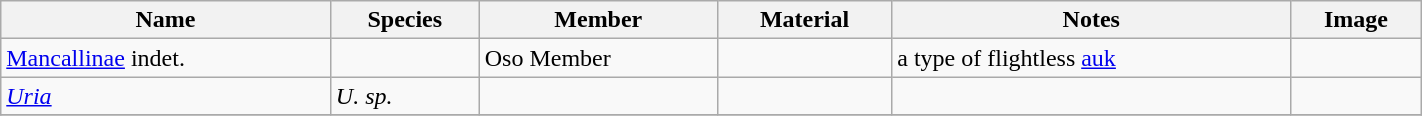<table class="wikitable" align="center" width="75%">
<tr>
<th>Name</th>
<th>Species</th>
<th>Member</th>
<th>Material</th>
<th>Notes</th>
<th>Image</th>
</tr>
<tr>
<td><a href='#'>Mancallinae</a> indet.</td>
<td></td>
<td>Oso Member</td>
<td></td>
<td>a type of flightless <a href='#'>auk</a></td>
<td></td>
</tr>
<tr>
<td><em><a href='#'>Uria</a></em></td>
<td><em>U. sp.</em> </td>
<td></td>
<td></td>
<td></td>
<td></td>
</tr>
<tr>
</tr>
</table>
